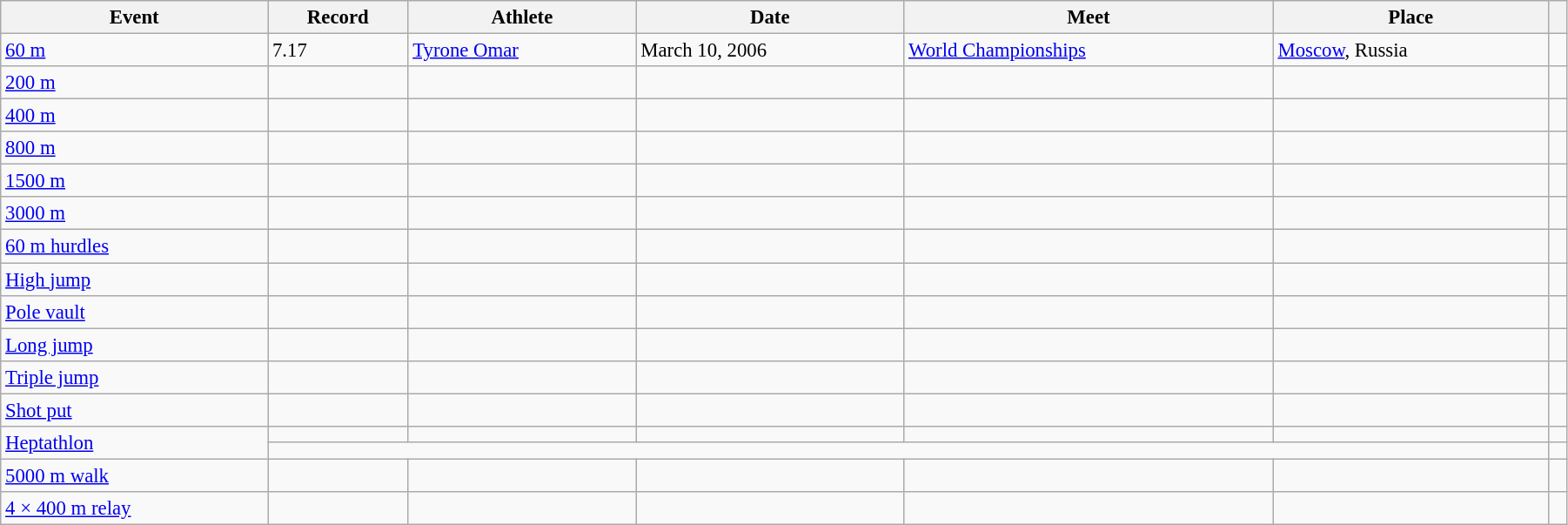<table class="wikitable" style="font-size:95%; width: 95%;">
<tr>
<th>Event</th>
<th>Record</th>
<th>Athlete</th>
<th>Date</th>
<th>Meet</th>
<th>Place</th>
<th></th>
</tr>
<tr>
<td><a href='#'>60 m</a></td>
<td>7.17</td>
<td><a href='#'>Tyrone Omar</a></td>
<td>March 10, 2006</td>
<td><a href='#'>World Championships</a></td>
<td><a href='#'>Moscow</a>, Russia</td>
<td></td>
</tr>
<tr>
<td><a href='#'>200 m</a></td>
<td></td>
<td></td>
<td></td>
<td></td>
<td></td>
<td></td>
</tr>
<tr>
<td><a href='#'>400 m</a></td>
<td></td>
<td></td>
<td></td>
<td></td>
<td></td>
<td></td>
</tr>
<tr>
<td><a href='#'>800 m</a></td>
<td></td>
<td></td>
<td></td>
<td></td>
<td></td>
<td></td>
</tr>
<tr>
<td><a href='#'>1500 m</a></td>
<td></td>
<td></td>
<td></td>
<td></td>
<td></td>
<td></td>
</tr>
<tr>
<td><a href='#'>3000 m</a></td>
<td></td>
<td></td>
<td></td>
<td></td>
<td></td>
<td></td>
</tr>
<tr>
<td><a href='#'>60 m hurdles</a></td>
<td></td>
<td></td>
<td></td>
<td></td>
<td></td>
<td></td>
</tr>
<tr>
<td><a href='#'>High jump</a></td>
<td></td>
<td></td>
<td></td>
<td></td>
<td></td>
<td></td>
</tr>
<tr>
<td><a href='#'>Pole vault</a></td>
<td></td>
<td></td>
<td></td>
<td></td>
<td></td>
<td></td>
</tr>
<tr>
<td><a href='#'>Long jump</a></td>
<td></td>
<td></td>
<td></td>
<td></td>
<td></td>
<td></td>
</tr>
<tr>
<td><a href='#'>Triple jump</a></td>
<td></td>
<td></td>
<td></td>
<td></td>
<td></td>
<td></td>
</tr>
<tr>
<td><a href='#'>Shot put</a></td>
<td></td>
<td></td>
<td></td>
<td></td>
<td></td>
<td></td>
</tr>
<tr>
<td rowspan=2><a href='#'>Heptathlon</a></td>
<td></td>
<td></td>
<td></td>
<td></td>
<td></td>
<td></td>
</tr>
<tr>
<td colspan=5></td>
<td></td>
</tr>
<tr>
<td><a href='#'>5000 m walk</a></td>
<td></td>
<td></td>
<td></td>
<td></td>
<td></td>
<td></td>
</tr>
<tr>
<td><a href='#'>4 × 400 m relay</a></td>
<td></td>
<td></td>
<td></td>
<td></td>
<td></td>
<td></td>
</tr>
</table>
